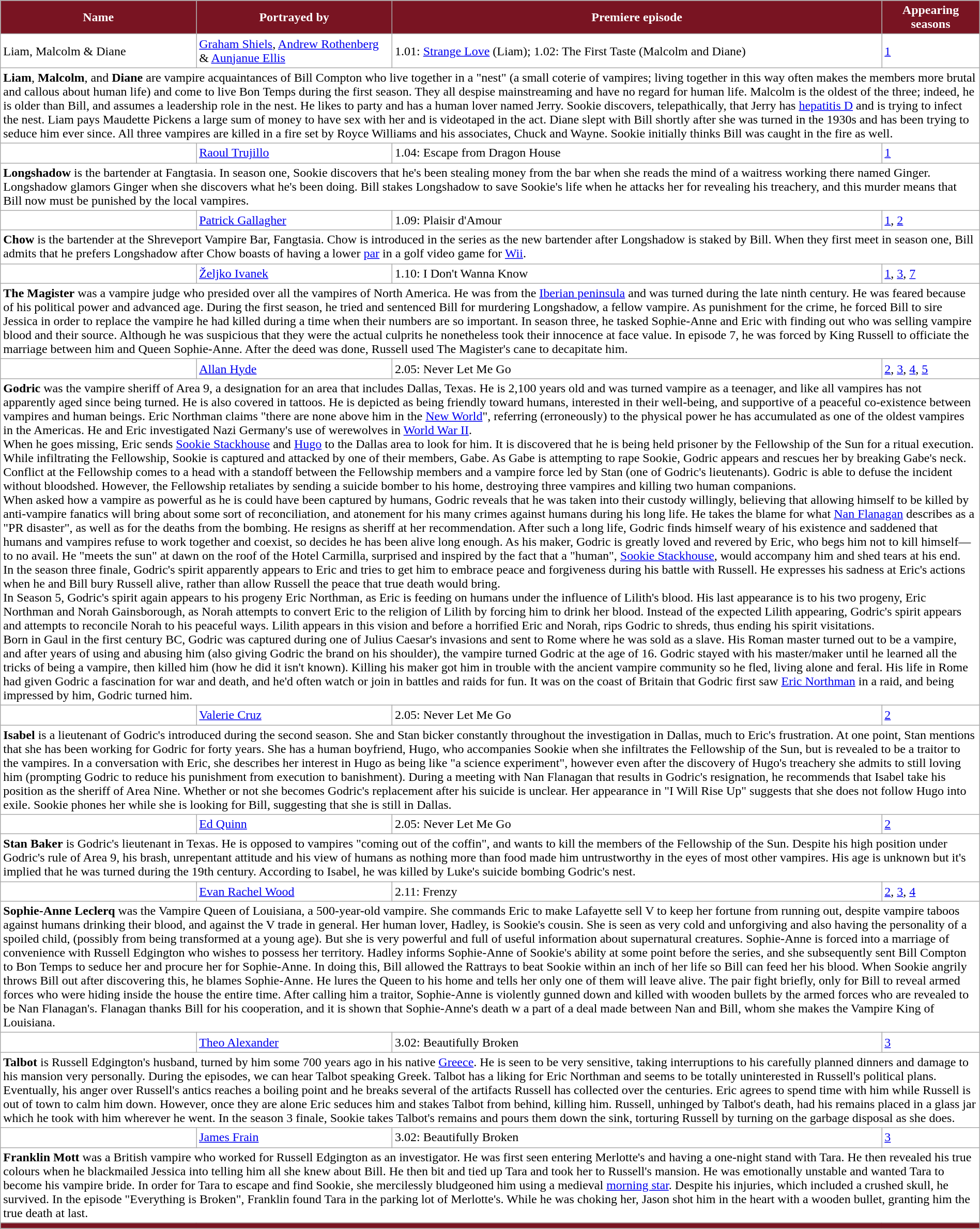<table class="wikitable" style="width:100%; margin-right:auto; background: #FFFFFF;">
<tr style="color:white">
<th style="background-color:#791422; width:20%">Name</th>
<th style="background-color:#791422; width:20%">Portrayed by</th>
<th style="background-color:#791422; width:50%">Premiere episode</th>
<th style="background-color:#791422; width:10%">Appearing seasons</th>
</tr>
<tr>
<td>Liam, Malcolm & Diane</td>
<td><a href='#'>Graham Shiels</a>, <a href='#'>Andrew Rothenberg</a> & <a href='#'>Aunjanue Ellis</a></td>
<td>1.01: <a href='#'>Strange Love</a> (Liam); 1.02: The First Taste (Malcolm and Diane)</td>
<td><a href='#'>1</a></td>
</tr>
<tr>
<td colspan="5"><strong>Liam</strong>, <strong>Malcolm</strong>, and <strong>Diane</strong> are vampire acquaintances of Bill Compton who live together in a "nest" (a small coterie of vampires; living together in this way often makes the members more brutal and callous about human life) and come to live Bon Temps during the first season. They all despise mainstreaming and have no regard for human life. Malcolm is the oldest of the three; indeed, he is older than Bill, and assumes a leadership role in the nest. He likes to party and has a human lover named Jerry. Sookie discovers, telepathically, that Jerry has <a href='#'>hepatitis D</a> and is trying to infect the nest. Liam pays Maudette Pickens a large sum of money to have sex with her and is videotaped in the act. Diane slept with Bill shortly after she was turned in the 1930s and has been trying to seduce him ever since. All three vampires are killed in a fire set by Royce Williams and his associates, Chuck and Wayne. Sookie initially thinks Bill was caught in the fire as well.</td>
</tr>
<tr>
<td></td>
<td><a href='#'>Raoul Trujillo</a></td>
<td>1.04: Escape from Dragon House</td>
<td><a href='#'>1</a></td>
</tr>
<tr>
<td colspan="5"><strong>Longshadow</strong> is the bartender at Fangtasia. In season one, Sookie discovers that he's been stealing money from the bar when she reads the mind of a waitress working there named Ginger. Longshadow glamors Ginger when she discovers what he's been doing. Bill stakes Longshadow to save Sookie's life when he attacks her for revealing his treachery, and this murder means that Bill now must be punished by the local vampires.</td>
</tr>
<tr>
<td></td>
<td><a href='#'>Patrick Gallagher</a></td>
<td>1.09: Plaisir d'Amour</td>
<td><a href='#'>1</a>, <a href='#'>2</a></td>
</tr>
<tr>
<td colspan="5"><strong>Chow</strong> is the bartender at the Shreveport Vampire Bar, Fangtasia. Chow is introduced in the series as the new bartender after Longshadow is staked by Bill. When they first meet in season one, Bill admits that he prefers Longshadow after Chow boasts of having a lower <a href='#'>par</a> in a golf video game for <a href='#'>Wii</a>.</td>
</tr>
<tr>
<td></td>
<td><a href='#'>Željko Ivanek</a></td>
<td>1.10: I Don't Wanna Know</td>
<td><a href='#'>1</a>, <a href='#'>3</a>, <a href='#'>7</a></td>
</tr>
<tr>
<td colspan="5"><strong>The Magister</strong> was a vampire judge who presided over all the vampires of North America. He was from the <a href='#'>Iberian peninsula</a> and was turned during the late ninth century. He was feared because of his political power and advanced age. During the first season, he tried and sentenced Bill for murdering Longshadow, a fellow vampire. As punishment for the crime, he forced Bill to sire Jessica in order to replace the vampire he had killed during a time when their numbers are so important. In season three, he tasked Sophie-Anne and Eric with finding out who was selling vampire blood and their source. Although he was suspicious that they were the actual culprits he nonetheless took their innocence at face value. In episode 7, he was forced by King Russell to officiate the marriage between him and Queen Sophie-Anne. After the deed was done, Russell used The Magister's cane to decapitate him.</td>
</tr>
<tr>
<td></td>
<td><a href='#'>Allan Hyde</a></td>
<td>2.05: Never Let Me Go</td>
<td><a href='#'>2</a>, <a href='#'>3</a>, <a href='#'>4</a>, <a href='#'>5</a></td>
</tr>
<tr>
<td colspan="5"><strong>Godric </strong> was the vampire sheriff of Area 9, a designation for an area that includes Dallas, Texas.  He is 2,100 years old and was turned vampire as a teenager, and like all vampires has not apparently aged since being turned. He is also covered in tattoos. He is depicted as being friendly toward humans, interested in their well-being, and supportive of a peaceful co-existence between vampires and human beings. Eric Northman claims "there are none above him in the <a href='#'>New World</a>", referring (erroneously) to the physical power he has accumulated as one of the oldest vampires in the Americas. He and Eric investigated Nazi Germany's use of werewolves in <a href='#'>World War II</a>.<br>When he goes missing, Eric sends <a href='#'>Sookie Stackhouse</a> and <a href='#'>Hugo</a> to the Dallas area to look for him. It is discovered that he is being held prisoner by the Fellowship of the Sun for a ritual execution. While infiltrating the Fellowship, Sookie is captured and attacked by one of their members, Gabe. As Gabe is attempting to rape Sookie, Godric appears and rescues her by breaking Gabe's neck. Conflict at the Fellowship comes to a head with a standoff between the Fellowship members and a vampire force led by Stan (one of Godric's lieutenants). Godric is able to defuse the incident without bloodshed. However, the Fellowship retaliates by sending a suicide bomber to his home, destroying three vampires and killing two human companions.<br>When asked how a vampire as powerful as he is could have been captured by humans, Godric reveals that he was taken into their custody willingly, believing that allowing himself to be killed by anti-vampire fanatics will bring about some sort of reconciliation, and atonement for his many crimes against humans during his long life. He takes the blame for what <a href='#'>Nan Flanagan</a> describes as a "PR disaster", as well as for the deaths from the bombing. He resigns as sheriff at her recommendation. After such a long life, Godric finds himself weary of his existence and saddened that humans and vampires refuse to work together and coexist, so decides he has been alive long enough. As his maker, Godric is greatly loved and revered by Eric, who begs him not to kill himself—to no avail. He "meets the sun" at dawn on the roof of the Hotel Carmilla, surprised and inspired by the fact that a "human", <a href='#'>Sookie Stackhouse</a>, would accompany him and shed tears at his end.<br>In the season three finale, Godric's spirit apparently appears to Eric and tries to get him to embrace peace and forgiveness during his battle with Russell. He expresses his sadness at Eric's actions when he and Bill bury Russell alive, rather than allow Russell the peace that true death would bring.<br>In Season 5, Godric's spirit again appears to his progeny Eric Northman, as Eric is feeding on humans under the influence of Lilith's blood. His last appearance is to his two progeny, Eric Northman and Norah Gainsborough, as Norah attempts to convert Eric to the religion of Lilith by forcing him to drink her blood. Instead of the expected Lilith appearing, Godric's spirit appears and attempts to reconcile Norah to his peaceful ways. Lilith appears in this vision and before a horrified Eric and Norah, rips Godric to shreds, thus ending his spirit visitations.<br>Born in Gaul in the first century BC, Godric was captured during one of Julius Caesar's invasions and sent to Rome where he was sold as a slave. His Roman master turned out to be a vampire, and after years of using and abusing him (also giving Godric the brand on his shoulder), the vampire turned Godric at the age of 16. Godric stayed with his master/maker until he learned all the tricks of being a vampire, then killed him (how he did it isn't known). Killing his maker got him in trouble with the ancient vampire community so he fled, living alone and feral. His life in Rome had given Godric a fascination for war and death, and he'd often watch or join in battles and raids for fun. It was on the coast of Britain that Godric first saw <a href='#'>Eric Northman</a> in a raid, and being impressed by him, Godric turned him.</td>
</tr>
<tr>
<td></td>
<td><a href='#'>Valerie Cruz</a></td>
<td>2.05: Never Let Me Go</td>
<td><a href='#'>2</a></td>
</tr>
<tr>
<td colspan="5"><strong>Isabel </strong>is a lieutenant of Godric's introduced during the second season. She and Stan bicker constantly throughout the investigation in Dallas, much to Eric's frustration. At one point, Stan mentions that she has been working for Godric for forty years. She has a human boyfriend, Hugo, who accompanies Sookie when she infiltrates the Fellowship of the Sun, but is revealed to be a traitor to the vampires. In a conversation with Eric, she describes her interest in Hugo as being like "a science experiment", however even after the discovery of Hugo's treachery she admits to still loving him (prompting Godric to reduce his punishment from execution to banishment). During a meeting with Nan Flanagan that results in Godric's resignation, he recommends that Isabel take his position as the sheriff of Area Nine. Whether or not she becomes Godric's replacement after his suicide is unclear. Her appearance in "I Will Rise Up" suggests that she does not follow Hugo into exile. Sookie phones her while she is looking for Bill, suggesting that she is still in Dallas.</td>
</tr>
<tr>
<td></td>
<td><a href='#'>Ed Quinn</a></td>
<td>2.05: Never Let Me Go</td>
<td><a href='#'>2</a></td>
</tr>
<tr>
<td colspan="5"><strong>Stan Baker</strong> is Godric's lieutenant in Texas. He is opposed to vampires "coming out of the coffin", and wants to kill the members of the Fellowship of the Sun. Despite his high position under Godric's rule of Area 9, his brash, unrepentant attitude and his view of humans as nothing more than food made him untrustworthy in the eyes of most other vampires. His age is unknown but it's implied that he was turned during the 19th century. According to Isabel, he was killed by Luke's suicide bombing Godric's nest.</td>
</tr>
<tr>
<td></td>
<td><a href='#'>Evan Rachel Wood</a></td>
<td>2.11: Frenzy</td>
<td><a href='#'>2</a>, <a href='#'>3</a>, <a href='#'>4</a></td>
</tr>
<tr>
<td colspan="5"><strong>Sophie-Anne Leclerq</strong> was the Vampire Queen of Louisiana, a 500-year-old vampire. She commands Eric to make Lafayette sell V to keep her fortune from running out, despite vampire taboos against humans drinking their blood, and against the V trade in general. Her human lover, Hadley, is Sookie's cousin. She is seen as very cold and unforgiving and also having the personality of a spoiled child, (possibly from being transformed at a young age). But she is very powerful and full of useful information about supernatural creatures. Sophie-Anne is forced into a marriage of convenience with Russell Edgington who wishes to possess her territory. Hadley informs Sophie-Anne of Sookie's ability at some point before the series, and she subsequently sent Bill Compton to Bon Temps to seduce her and procure her for Sophie-Anne. In doing this, Bill allowed the Rattrays to beat Sookie within an inch of her life so Bill can feed her his blood. When Sookie angrily throws Bill out after discovering this, he blames Sophie-Anne. He lures the Queen to his home and tells her only one of them will leave alive. The pair fight briefly, only for Bill to reveal armed forces who were hiding inside the house the entire time. After calling him a traitor, Sophie-Anne is violently gunned down and killed with wooden bullets by the armed forces who are revealed to be Nan Flanagan's. Flanagan thanks Bill for his cooperation, and it is shown that Sophie-Anne's death w a part of a deal made between Nan and Bill, whom she makes the Vampire King of Louisiana.</td>
</tr>
<tr>
<td></td>
<td><a href='#'>Theo Alexander</a></td>
<td>3.02: Beautifully Broken</td>
<td><a href='#'>3</a></td>
</tr>
<tr>
<td colspan="5"><strong>Talbot</strong> is Russell Edgington's husband, turned by him some 700 years ago in his native <a href='#'>Greece</a>. He is seen to be very sensitive, taking interruptions to his carefully planned dinners and damage to his mansion very personally. During the episodes, we can hear Talbot speaking Greek. Talbot has a liking for Eric Northman and seems to be totally uninterested in Russell's political plans. Eventually, his anger over Russell's antics reaches a boiling point and he breaks several of the artifacts Russell has collected over the centuries. Eric agrees to spend time with him while Russell is out of town to calm him down. However, once they are alone Eric seduces him and stakes Talbot from behind, killing him. Russell, unhinged by Talbot's death, had his remains placed in a glass jar which he took with him wherever he went. In the season 3 finale, Sookie takes Talbot's remains and pours them down the sink, torturing Russell by turning on the garbage disposal as she does.</td>
</tr>
<tr>
<td></td>
<td><a href='#'>James Frain</a></td>
<td>3.02: Beautifully Broken</td>
<td><a href='#'>3</a></td>
</tr>
<tr>
<td colspan="5"><strong>Franklin Mott</strong> was a British vampire who worked for Russell Edgington as an investigator. He was first seen entering Merlotte's and having a one-night stand with Tara. He then revealed his true colours when he blackmailed Jessica into telling him all she knew about Bill. He then bit and tied up Tara and took her to Russell's mansion. He was emotionally unstable and wanted Tara to become his vampire bride. In order for Tara to escape and find Sookie, she mercilessly bludgeoned him using a medieval <a href='#'>morning star</a>. Despite his injuries, which included a crushed skull, he survived. In the episode "Everything is Broken", Franklin found Tara in the parking lot of Merlotte's. While he was choking her, Jason shot him in the heart with a wooden bullet, granting him the true death at last.</td>
</tr>
<tr>
<td colspan="5" bgcolor="#791422"></td>
</tr>
<tr>
</tr>
</table>
